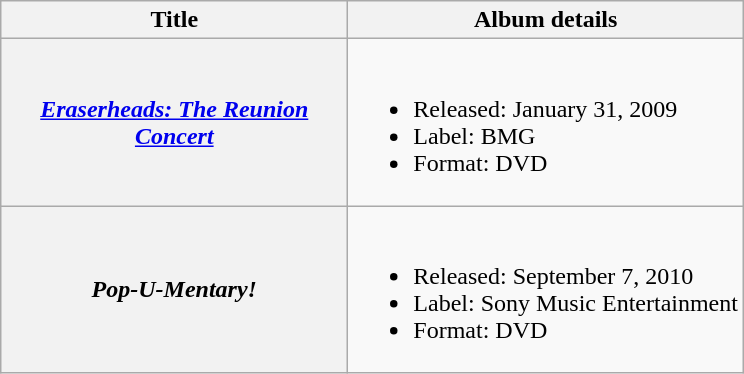<table class="wikitable plainrowheaders">
<tr>
<th style="width:14em;">Title</th>
<th>Album details</th>
</tr>
<tr>
<th scope="row"><em><a href='#'>Eraserheads: The Reunion Concert</a></em></th>
<td><br><ul><li>Released: January 31, 2009</li><li>Label: BMG</li><li>Format: DVD</li></ul></td>
</tr>
<tr>
<th scope="row"><em>Pop-U-Mentary!</em></th>
<td><br><ul><li>Released: September 7, 2010</li><li>Label: Sony Music Entertainment</li><li>Format: DVD</li></ul></td>
</tr>
</table>
